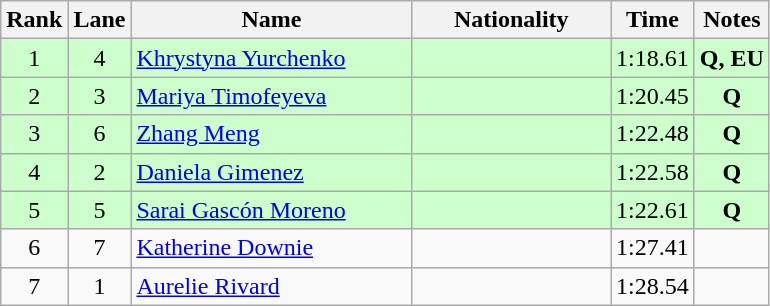<table class="wikitable sortable" style="text-align:center">
<tr>
<th>Rank</th>
<th>Lane</th>
<th style="width:180px">Name</th>
<th style="width:125px">Nationality</th>
<th>Time</th>
<th>Notes</th>
</tr>
<tr style="background:#cfc;">
<td>1</td>
<td>4</td>
<td style="text-align:left;"><a href='#'>Khrystyna Yurchenko</a></td>
<td style="text-align:left;"></td>
<td>1:18.61</td>
<td><strong>Q, EU</strong></td>
</tr>
<tr style="background:#cfc;">
<td>2</td>
<td>3</td>
<td style="text-align:left;"><a href='#'>Mariya Timofeyeva</a></td>
<td style="text-align:left;"></td>
<td>1:20.45</td>
<td><strong>Q</strong></td>
</tr>
<tr style="background:#cfc;">
<td>3</td>
<td>6</td>
<td style="text-align:left;"><a href='#'>Zhang Meng</a></td>
<td style="text-align:left;"></td>
<td>1:22.48</td>
<td><strong>Q</strong></td>
</tr>
<tr style="background:#cfc;">
<td>4</td>
<td>2</td>
<td style="text-align:left;"><a href='#'>Daniela Gimenez</a></td>
<td style="text-align:left;"></td>
<td>1:22.58</td>
<td><strong>Q</strong></td>
</tr>
<tr style="background:#cfc;">
<td>5</td>
<td>5</td>
<td style="text-align:left;"><a href='#'>Sarai Gascón Moreno</a></td>
<td style="text-align:left;"></td>
<td>1:22.61</td>
<td><strong>Q</strong></td>
</tr>
<tr>
<td>6</td>
<td>7</td>
<td style="text-align:left;"><a href='#'>Katherine Downie</a></td>
<td style="text-align:left;"></td>
<td>1:27.41</td>
<td></td>
</tr>
<tr>
<td>7</td>
<td>1</td>
<td style="text-align:left;"><a href='#'>Aurelie Rivard</a></td>
<td style="text-align:left;"></td>
<td>1:28.54</td>
<td></td>
</tr>
</table>
